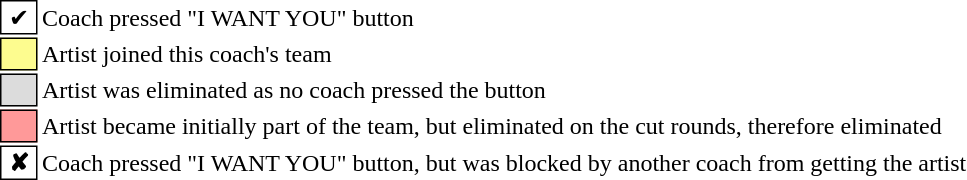<table class="toccolours" style="font-size: 100%">
<tr>
<td style="background:white; border:1px solid black"> ✔ </td>
<td>Coach pressed "I WANT YOU" button</td>
</tr>
<tr>
<td style="background:#fdfc8f; border:1px solid black">    </td>
<td>Artist joined this coach's team</td>
</tr>
<tr>
<td style="background:#dcdcdc; border:1px solid black">    </td>
<td>Artist was eliminated as no coach pressed the button</td>
</tr>
<tr>
<td style="background:#ff9999; border:1px solid black">    </td>
<td>Artist became initially part of the team, but eliminated on the cut rounds, therefore eliminated</td>
</tr>
<tr>
<td style="background:white; border:1px solid black"> <strong>✘</strong> </td>
<td>Coach pressed "I WANT YOU" button, but was blocked by another coach from getting the artist</td>
</tr>
<tr>
<td></td>
<td><br></td>
</tr>
<tr>
</tr>
</table>
